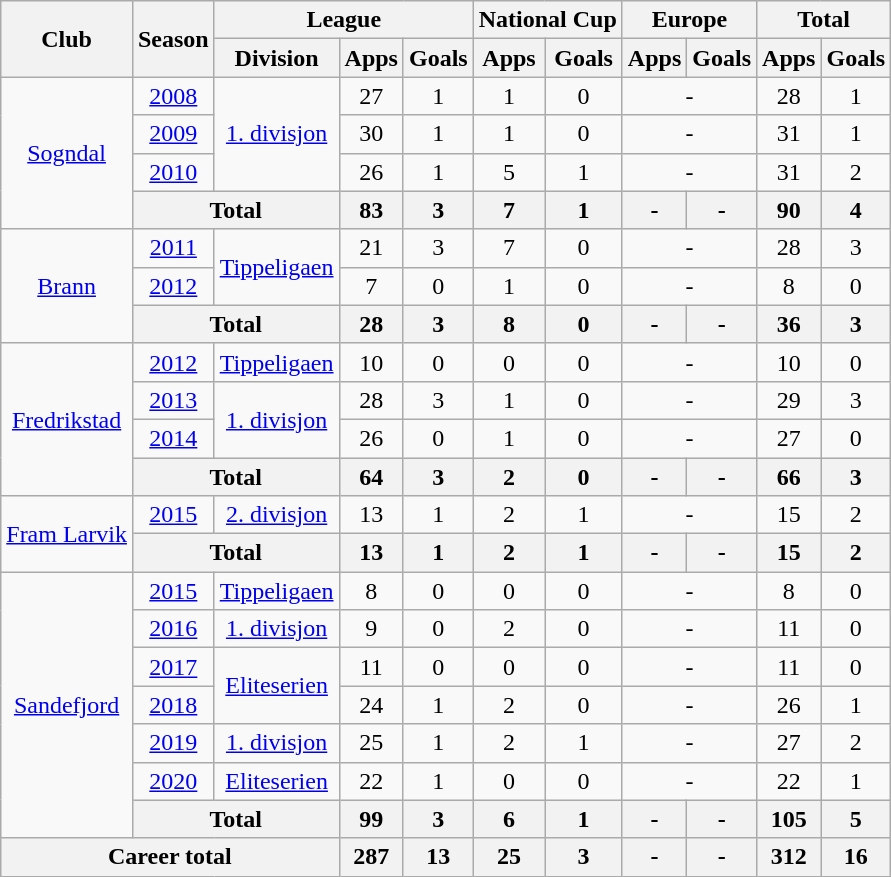<table class="wikitable" style="text-align: center;">
<tr>
<th rowspan="2">Club</th>
<th rowspan="2">Season</th>
<th colspan="3">League</th>
<th colspan="2">National Cup</th>
<th colspan="2">Europe</th>
<th colspan="2">Total</th>
</tr>
<tr>
<th>Division</th>
<th>Apps</th>
<th>Goals</th>
<th>Apps</th>
<th>Goals</th>
<th>Apps</th>
<th>Goals</th>
<th>Apps</th>
<th>Goals</th>
</tr>
<tr>
<td rowspan="4"><a href='#'>Sogndal</a></td>
<td><a href='#'>2008</a></td>
<td rowspan="3"><a href='#'>1. divisjon</a></td>
<td>27</td>
<td>1</td>
<td>1</td>
<td>0</td>
<td colspan="2">-</td>
<td>28</td>
<td>1</td>
</tr>
<tr>
<td><a href='#'>2009</a></td>
<td>30</td>
<td>1</td>
<td>1</td>
<td>0</td>
<td colspan="2">-</td>
<td>31</td>
<td>1</td>
</tr>
<tr>
<td><a href='#'>2010</a></td>
<td>26</td>
<td>1</td>
<td>5</td>
<td>1</td>
<td colspan="2">-</td>
<td>31</td>
<td>2</td>
</tr>
<tr>
<th colspan="2">Total</th>
<th>83</th>
<th>3</th>
<th>7</th>
<th>1</th>
<th>-</th>
<th>-</th>
<th>90</th>
<th>4</th>
</tr>
<tr>
<td rowspan="3"><a href='#'>Brann</a></td>
<td><a href='#'>2011</a></td>
<td rowspan="2"><a href='#'>Tippeligaen</a></td>
<td>21</td>
<td>3</td>
<td>7</td>
<td>0</td>
<td colspan="2">-</td>
<td>28</td>
<td>3</td>
</tr>
<tr>
<td><a href='#'>2012</a></td>
<td>7</td>
<td>0</td>
<td>1</td>
<td>0</td>
<td colspan="2">-</td>
<td>8</td>
<td>0</td>
</tr>
<tr>
<th colspan="2">Total</th>
<th>28</th>
<th>3</th>
<th>8</th>
<th>0</th>
<th>-</th>
<th>-</th>
<th>36</th>
<th>3</th>
</tr>
<tr>
<td rowspan="4"><a href='#'>Fredrikstad</a></td>
<td><a href='#'>2012</a></td>
<td rowspan="1"><a href='#'>Tippeligaen</a></td>
<td>10</td>
<td>0</td>
<td>0</td>
<td>0</td>
<td colspan="2">-</td>
<td>10</td>
<td>0</td>
</tr>
<tr>
<td><a href='#'>2013</a></td>
<td rowspan="2"><a href='#'>1. divisjon</a></td>
<td>28</td>
<td>3</td>
<td>1</td>
<td>0</td>
<td colspan="2">-</td>
<td>29</td>
<td>3</td>
</tr>
<tr>
<td><a href='#'>2014</a></td>
<td>26</td>
<td>0</td>
<td>1</td>
<td>0</td>
<td colspan="2">-</td>
<td>27</td>
<td>0</td>
</tr>
<tr>
<th colspan="2">Total</th>
<th>64</th>
<th>3</th>
<th>2</th>
<th>0</th>
<th>-</th>
<th>-</th>
<th>66</th>
<th>3</th>
</tr>
<tr>
<td rowspan="2"><a href='#'>Fram Larvik</a></td>
<td><a href='#'>2015</a></td>
<td rowspan="1"><a href='#'>2. divisjon</a></td>
<td>13</td>
<td>1</td>
<td>2</td>
<td>1</td>
<td colspan="2">-</td>
<td>15</td>
<td>2</td>
</tr>
<tr>
<th colspan="2">Total</th>
<th>13</th>
<th>1</th>
<th>2</th>
<th>1</th>
<th>-</th>
<th>-</th>
<th>15</th>
<th>2</th>
</tr>
<tr>
<td rowspan="7"><a href='#'>Sandefjord</a></td>
<td><a href='#'>2015</a></td>
<td rowspan="1"><a href='#'>Tippeligaen</a></td>
<td>8</td>
<td>0</td>
<td>0</td>
<td>0</td>
<td colspan="2">-</td>
<td>8</td>
<td>0</td>
</tr>
<tr>
<td><a href='#'>2016</a></td>
<td rowspan="1"><a href='#'>1. divisjon</a></td>
<td>9</td>
<td>0</td>
<td>2</td>
<td>0</td>
<td colspan="2">-</td>
<td>11</td>
<td>0</td>
</tr>
<tr>
<td><a href='#'>2017</a></td>
<td rowspan="2"><a href='#'>Eliteserien</a></td>
<td>11</td>
<td>0</td>
<td>0</td>
<td>0</td>
<td colspan="2">-</td>
<td>11</td>
<td>0</td>
</tr>
<tr>
<td><a href='#'>2018</a></td>
<td>24</td>
<td>1</td>
<td>2</td>
<td>0</td>
<td colspan="2">-</td>
<td>26</td>
<td>1</td>
</tr>
<tr>
<td><a href='#'>2019</a></td>
<td rowspan="1"><a href='#'>1. divisjon</a></td>
<td>25</td>
<td>1</td>
<td>2</td>
<td>1</td>
<td colspan="2">-</td>
<td>27</td>
<td>2</td>
</tr>
<tr>
<td><a href='#'>2020</a></td>
<td rowspan="1"><a href='#'>Eliteserien</a></td>
<td>22</td>
<td>1</td>
<td>0</td>
<td>0</td>
<td colspan="2">-</td>
<td>22</td>
<td>1</td>
</tr>
<tr>
<th colspan="2">Total</th>
<th>99</th>
<th>3</th>
<th>6</th>
<th>1</th>
<th>-</th>
<th>-</th>
<th>105</th>
<th>5</th>
</tr>
<tr>
<th colspan="3">Career total</th>
<th>287</th>
<th>13</th>
<th>25</th>
<th>3</th>
<th>-</th>
<th>-</th>
<th>312</th>
<th>16</th>
</tr>
</table>
